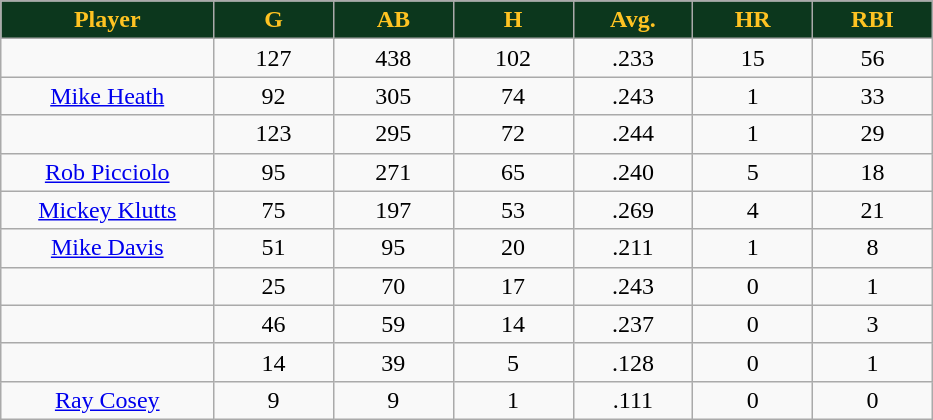<table class="wikitable sortable">
<tr>
<th style="background:#0C371D;color:#ffc322;" width="16%">Player</th>
<th style="background:#0C371D;color:#ffc322;" width="9%">G</th>
<th style="background:#0C371D;color:#ffc322;" width="9%">AB</th>
<th style="background:#0C371D;color:#ffc322;" width="9%">H</th>
<th style="background:#0C371D;color:#ffc322;" width="9%">Avg.</th>
<th style="background:#0C371D;color:#ffc322;" width="9%">HR</th>
<th style="background:#0C371D;color:#ffc322;" width="9%">RBI</th>
</tr>
<tr align="center">
<td></td>
<td>127</td>
<td>438</td>
<td>102</td>
<td>.233</td>
<td>15</td>
<td>56</td>
</tr>
<tr align="center">
<td><a href='#'>Mike Heath</a></td>
<td>92</td>
<td>305</td>
<td>74</td>
<td>.243</td>
<td>1</td>
<td>33</td>
</tr>
<tr align="center">
<td></td>
<td>123</td>
<td>295</td>
<td>72</td>
<td>.244</td>
<td>1</td>
<td>29</td>
</tr>
<tr align="center">
<td><a href='#'>Rob Picciolo</a></td>
<td>95</td>
<td>271</td>
<td>65</td>
<td>.240</td>
<td>5</td>
<td>18</td>
</tr>
<tr align="center">
<td><a href='#'>Mickey Klutts</a></td>
<td>75</td>
<td>197</td>
<td>53</td>
<td>.269</td>
<td>4</td>
<td>21</td>
</tr>
<tr align="center">
<td><a href='#'>Mike Davis</a></td>
<td>51</td>
<td>95</td>
<td>20</td>
<td>.211</td>
<td>1</td>
<td>8</td>
</tr>
<tr align="center">
<td></td>
<td>25</td>
<td>70</td>
<td>17</td>
<td>.243</td>
<td>0</td>
<td>1</td>
</tr>
<tr align="center">
<td></td>
<td>46</td>
<td>59</td>
<td>14</td>
<td>.237</td>
<td>0</td>
<td>3</td>
</tr>
<tr align="center">
<td></td>
<td>14</td>
<td>39</td>
<td>5</td>
<td>.128</td>
<td>0</td>
<td>1</td>
</tr>
<tr align="center">
<td><a href='#'>Ray Cosey</a></td>
<td>9</td>
<td>9</td>
<td>1</td>
<td>.111</td>
<td>0</td>
<td>0</td>
</tr>
</table>
